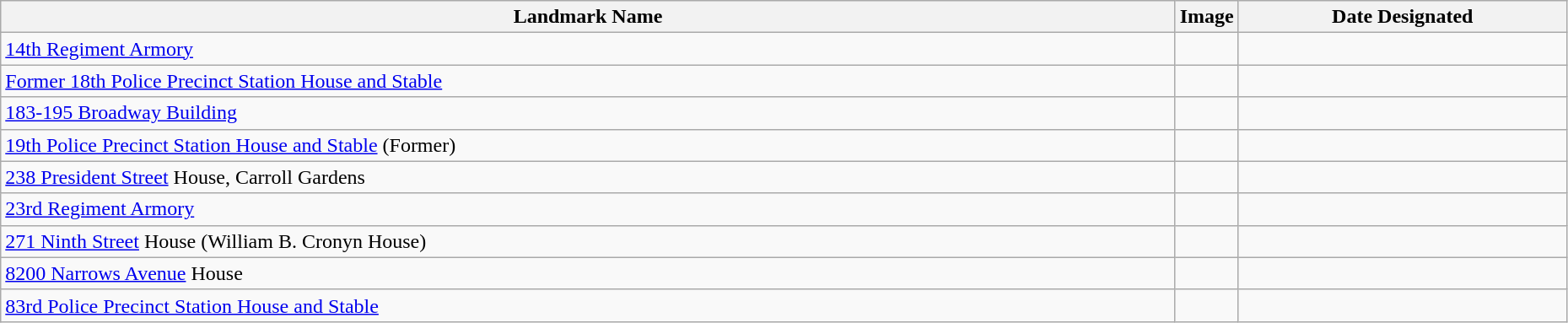<table class="wikitable sortable" style="width:98%">
<tr>
<th width = 75%><strong>Landmark Name</strong></th>
<th width = 4% class="unsortable"><strong>Image</strong></th>
<th><strong>Date Designated</strong></th>
</tr>
<tr>
<td><a href='#'>14th Regiment Armory</a></td>
<td></td>
<td> </td>
</tr>
<tr>
<td><a href='#'>Former 18th Police Precinct Station House and Stable</a></td>
<td></td>
<td> </td>
</tr>
<tr>
<td><a href='#'>183-195 Broadway Building</a></td>
<td></td>
<td> </td>
</tr>
<tr>
<td><a href='#'>19th Police Precinct Station House and Stable</a> (Former)</td>
<td></td>
<td> </td>
</tr>
<tr>
<td><a href='#'>238 President Street</a> House, Carroll Gardens</td>
<td></td>
<td> </td>
</tr>
<tr>
<td><a href='#'>23rd Regiment Armory</a></td>
<td></td>
<td> </td>
</tr>
<tr>
<td><a href='#'>271 Ninth Street</a> House (William B. Cronyn House)</td>
<td></td>
<td> </td>
</tr>
<tr>
<td><a href='#'>8200 Narrows Avenue</a> House </td>
<td></td>
<td> </td>
</tr>
<tr>
<td><a href='#'>83rd Police Precinct Station House and Stable</a></td>
<td></td>
<td> </td>
</tr>
</table>
